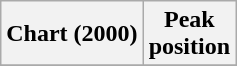<table class="wikitable">
<tr>
<th align="center">Chart (2000)</th>
<th align="center">Peak<br>position</th>
</tr>
<tr>
</tr>
</table>
